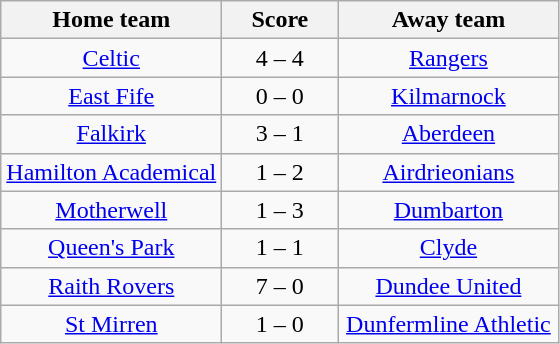<table class="wikitable" style="text-align: center">
<tr>
<th width=140>Home team</th>
<th width=70>Score</th>
<th width=140>Away team</th>
</tr>
<tr>
<td><a href='#'>Celtic</a></td>
<td>4 – 4</td>
<td><a href='#'>Rangers</a></td>
</tr>
<tr>
<td><a href='#'>East Fife</a></td>
<td>0 – 0</td>
<td><a href='#'>Kilmarnock</a></td>
</tr>
<tr>
<td><a href='#'>Falkirk</a></td>
<td>3 – 1</td>
<td><a href='#'>Aberdeen</a></td>
</tr>
<tr>
<td><a href='#'>Hamilton Academical</a></td>
<td>1 – 2</td>
<td><a href='#'>Airdrieonians</a></td>
</tr>
<tr>
<td><a href='#'>Motherwell</a></td>
<td>1 – 3</td>
<td><a href='#'>Dumbarton</a></td>
</tr>
<tr>
<td><a href='#'>Queen's Park</a></td>
<td>1 – 1</td>
<td><a href='#'>Clyde</a></td>
</tr>
<tr>
<td><a href='#'>Raith Rovers</a></td>
<td>7 – 0</td>
<td><a href='#'>Dundee United</a></td>
</tr>
<tr>
<td><a href='#'>St Mirren</a></td>
<td>1 – 0</td>
<td><a href='#'>Dunfermline Athletic</a></td>
</tr>
</table>
